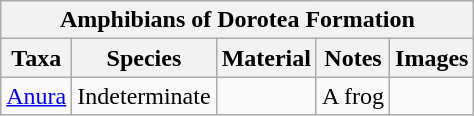<table class="wikitable">
<tr>
<th colspan="5">Amphibians of Dorotea Formation</th>
</tr>
<tr>
<th>Taxa</th>
<th>Species</th>
<th>Material</th>
<th>Notes</th>
<th>Images</th>
</tr>
<tr>
<td><a href='#'>Anura</a></td>
<td>Indeterminate</td>
<td></td>
<td>A frog</td>
<td></td>
</tr>
</table>
